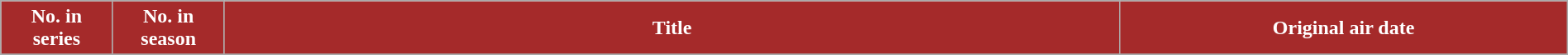<table class="wikitable plainrowheaders" style="width:100%; margin:auto; background:#FFF;">
<tr>
<th style="width:5%; background:brown; color:#fff;">No. in<br>series </th>
<th style="width:5%; background:brown; color:#fff;">No. in<br>season </th>
<th style="width:40%; background:brown; color:#fff;">Title</th>
<th style="width:20%; background:brown; color:#fff;">Original air date</th>
</tr>
<tr>
</tr>
</table>
